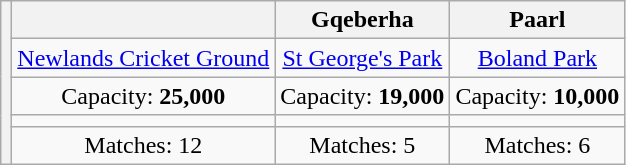<table class="wikitable" style="text-align:center">
<tr>
<th rowspan="5"></th>
<th></th>
<th>Gqeberha</th>
<th>Paarl</th>
</tr>
<tr>
<td><a href='#'>Newlands Cricket Ground</a></td>
<td><a href='#'>St George's Park</a></td>
<td><a href='#'>Boland Park</a></td>
</tr>
<tr>
<td>Capacity: <strong>25,000</strong></td>
<td>Capacity: <strong>19,000</strong></td>
<td>Capacity: <strong>10,000</strong></td>
</tr>
<tr>
<td></td>
<td></td>
<td></td>
</tr>
<tr>
<td>Matches: 12</td>
<td>Matches: 5</td>
<td>Matches: 6</td>
</tr>
</table>
